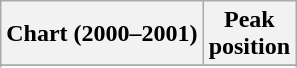<table class="wikitable sortable">
<tr>
<th align="left">Chart (2000–2001)</th>
<th align="center">Peak<br>position</th>
</tr>
<tr>
</tr>
<tr>
</tr>
</table>
